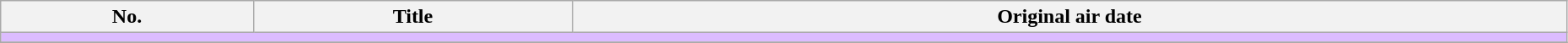<table class="wikitable" style="width:98%;">
<tr>
<th>No.</th>
<th>Title</th>
<th>Original air date</th>
</tr>
<tr>
<td colspan="150" style="background:#dcbcff;"></td>
</tr>
<tr>
</tr>
</table>
